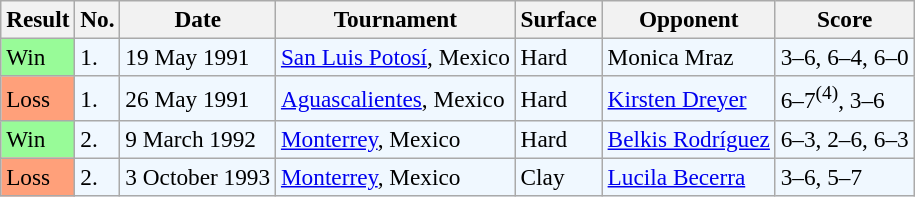<table class="sortable wikitable" style=font-size:97%>
<tr>
<th>Result</th>
<th>No.</th>
<th>Date</th>
<th>Tournament</th>
<th>Surface</th>
<th>Opponent</th>
<th>Score</th>
</tr>
<tr style="background:#f0f8ff;">
<td style="background:#98fb98;">Win</td>
<td>1.</td>
<td>19 May 1991</td>
<td><a href='#'>San Luis Potosí</a>, Mexico</td>
<td>Hard</td>
<td> Monica Mraz</td>
<td>3–6, 6–4, 6–0</td>
</tr>
<tr bgcolor=f0f8ff>
<td style="background:#ffa07a;">Loss</td>
<td>1.</td>
<td>26 May 1991</td>
<td><a href='#'>Aguascalientes</a>, Mexico</td>
<td>Hard</td>
<td> <a href='#'>Kirsten Dreyer</a></td>
<td>6–7<sup>(4)</sup>, 3–6</td>
</tr>
<tr style="background:#f0f8ff;">
<td style="background:#98fb98;">Win</td>
<td>2.</td>
<td>9 March 1992</td>
<td><a href='#'>Monterrey</a>, Mexico</td>
<td>Hard</td>
<td> <a href='#'>Belkis Rodríguez</a></td>
<td>6–3, 2–6, 6–3</td>
</tr>
<tr style="background:#f0f8ff;">
<td style="background:#ffa07a;">Loss</td>
<td>2.</td>
<td>3 October 1993</td>
<td><a href='#'>Monterrey</a>, Mexico</td>
<td>Clay</td>
<td> <a href='#'>Lucila Becerra</a></td>
<td>3–6, 5–7</td>
</tr>
</table>
